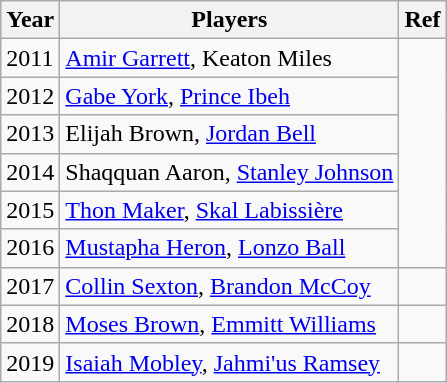<table class="wikitable">
<tr>
<th>Year</th>
<th>Players</th>
<th>Ref</th>
</tr>
<tr>
<td>2011</td>
<td><a href='#'>Amir Garrett</a>, Keaton Miles</td>
<td rowspan=6></td>
</tr>
<tr>
<td>2012</td>
<td><a href='#'>Gabe York</a>, <a href='#'>Prince Ibeh</a></td>
</tr>
<tr>
<td>2013</td>
<td>Elijah Brown, <a href='#'>Jordan Bell</a></td>
</tr>
<tr>
<td>2014</td>
<td>Shaqquan Aaron,  <a href='#'>Stanley Johnson</a></td>
</tr>
<tr>
<td>2015</td>
<td><a href='#'>Thon Maker</a>, <a href='#'>Skal Labissière</a></td>
</tr>
<tr>
<td>2016</td>
<td><a href='#'>Mustapha Heron</a>,  <a href='#'>Lonzo Ball</a></td>
</tr>
<tr>
<td>2017</td>
<td><a href='#'>Collin Sexton</a>, <a href='#'>Brandon McCoy</a></td>
<td></td>
</tr>
<tr>
<td>2018</td>
<td><a href='#'>Moses Brown</a>, <a href='#'>Emmitt Williams</a></td>
<td></td>
</tr>
<tr>
<td>2019</td>
<td><a href='#'>Isaiah Mobley</a>, <a href='#'>Jahmi'us Ramsey</a></td>
<td></td>
</tr>
</table>
